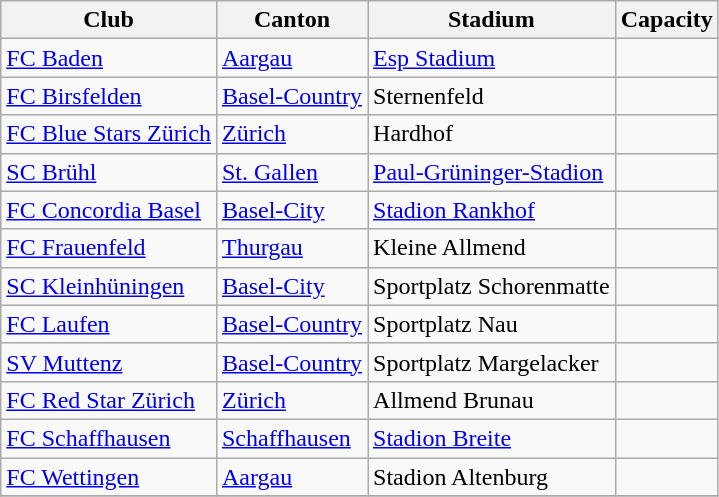<table class="wikitable">
<tr>
<th>Club</th>
<th>Canton</th>
<th>Stadium</th>
<th>Capacity</th>
</tr>
<tr>
<td><a href='#'>FC Baden</a></td>
<td><a href='#'>Aargau</a></td>
<td><a href='#'>Esp Stadium</a></td>
<td></td>
</tr>
<tr>
<td><a href='#'>FC Birsfelden</a></td>
<td><a href='#'>Basel-Country</a></td>
<td>Sternenfeld</td>
<td></td>
</tr>
<tr>
<td><a href='#'>FC Blue Stars Zürich</a></td>
<td><a href='#'>Zürich</a></td>
<td>Hardhof</td>
<td></td>
</tr>
<tr>
<td><a href='#'>SC Brühl</a></td>
<td><a href='#'>St. Gallen</a></td>
<td><a href='#'>Paul-Grüninger-Stadion</a></td>
<td></td>
</tr>
<tr>
<td><a href='#'>FC Concordia Basel</a></td>
<td><a href='#'>Basel-City</a></td>
<td><a href='#'>Stadion Rankhof</a></td>
<td></td>
</tr>
<tr>
<td><a href='#'>FC Frauenfeld</a></td>
<td><a href='#'>Thurgau</a></td>
<td>Kleine Allmend</td>
<td></td>
</tr>
<tr>
<td><a href='#'>SC Kleinhüningen</a></td>
<td><a href='#'>Basel-City</a></td>
<td>Sportplatz Schorenmatte</td>
<td></td>
</tr>
<tr>
<td><a href='#'>FC Laufen</a></td>
<td><a href='#'>Basel-Country</a></td>
<td>Sportplatz Nau</td>
<td></td>
</tr>
<tr>
<td><a href='#'>SV Muttenz</a></td>
<td><a href='#'>Basel-Country</a></td>
<td>Sportplatz Margelacker</td>
<td></td>
</tr>
<tr>
<td><a href='#'>FC Red Star Zürich</a></td>
<td><a href='#'>Zürich</a></td>
<td>Allmend Brunau</td>
<td></td>
</tr>
<tr>
<td><a href='#'>FC Schaffhausen</a></td>
<td><a href='#'>Schaffhausen</a></td>
<td><a href='#'>Stadion Breite</a></td>
<td></td>
</tr>
<tr>
<td><a href='#'>FC Wettingen</a></td>
<td><a href='#'>Aargau</a></td>
<td>Stadion Altenburg</td>
<td></td>
</tr>
<tr>
</tr>
</table>
